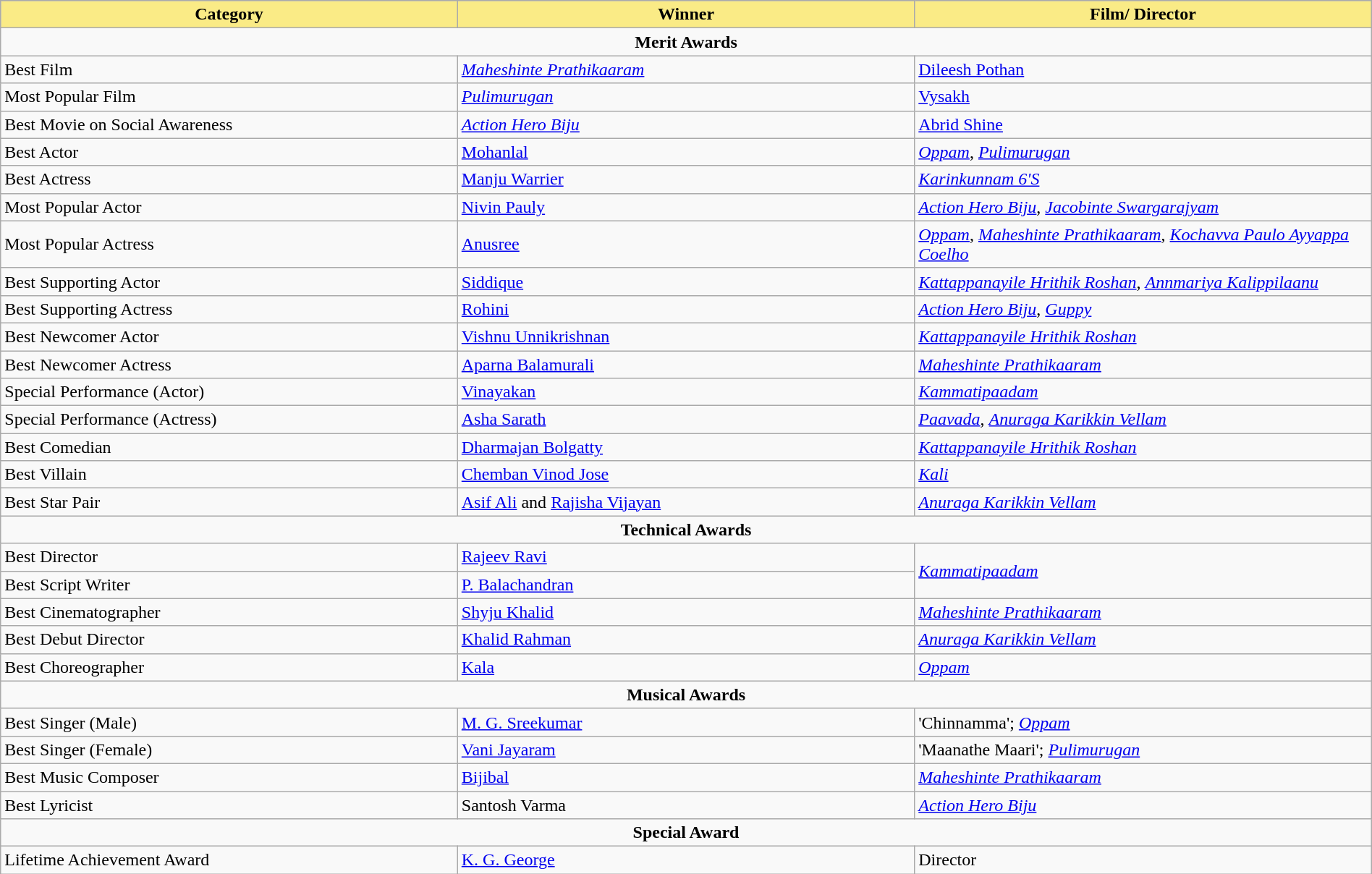<table class="wikitable" style="width:100%">
<tr style="background:#BEBEBE">
<th width="30%" style="background:#FAEB86">Category</th>
<th width="30%" style="background:#FAEB86">Winner</th>
<th width="30%" style="background:#FAEB86">Film/ Director</th>
</tr>
<tr>
<td style="text-align:center;" colspan="3"><strong>Merit Awards</strong></td>
</tr>
<tr>
<td>Best Film</td>
<td><em><a href='#'>Maheshinte Prathikaaram</a></em></td>
<td><a href='#'>Dileesh Pothan</a></td>
</tr>
<tr>
<td>Most Popular Film</td>
<td><em><a href='#'>Pulimurugan</a></em></td>
<td><a href='#'>Vysakh</a></td>
</tr>
<tr>
<td>Best Movie on Social Awareness</td>
<td><em><a href='#'>Action Hero Biju</a></em></td>
<td><a href='#'>Abrid Shine</a></td>
</tr>
<tr>
<td>Best Actor</td>
<td><a href='#'>Mohanlal</a></td>
<td><em><a href='#'>Oppam</a></em>, <em><a href='#'>Pulimurugan</a></em></td>
</tr>
<tr>
<td>Best Actress</td>
<td><a href='#'>Manju Warrier</a></td>
<td><em><a href='#'>Karinkunnam 6'S</a></em></td>
</tr>
<tr>
<td>Most Popular Actor</td>
<td><a href='#'>Nivin Pauly</a></td>
<td><em><a href='#'>Action Hero Biju</a></em>, <em><a href='#'>Jacobinte Swargarajyam</a></em></td>
</tr>
<tr>
<td>Most Popular Actress</td>
<td><a href='#'>Anusree</a></td>
<td><em><a href='#'>Oppam</a></em>, <em><a href='#'>Maheshinte Prathikaaram</a></em>, <em><a href='#'>Kochavva Paulo Ayyappa Coelho</a></em></td>
</tr>
<tr>
<td>Best Supporting Actor</td>
<td><a href='#'>Siddique</a></td>
<td><em><a href='#'>Kattappanayile Hrithik Roshan</a></em>, <em><a href='#'>Annmariya Kalippilaanu</a></em></td>
</tr>
<tr>
<td>Best Supporting Actress</td>
<td><a href='#'>Rohini</a></td>
<td><em><a href='#'>Action Hero Biju</a></em>, <em><a href='#'>Guppy</a></em></td>
</tr>
<tr>
<td>Best Newcomer Actor</td>
<td><a href='#'>Vishnu Unnikrishnan</a></td>
<td><em><a href='#'>Kattappanayile Hrithik Roshan</a></em></td>
</tr>
<tr>
<td>Best Newcomer Actress</td>
<td><a href='#'>Aparna Balamurali</a></td>
<td><em><a href='#'>Maheshinte Prathikaaram</a></em></td>
</tr>
<tr>
<td>Special Performance (Actor)</td>
<td><a href='#'>Vinayakan</a></td>
<td><em><a href='#'>Kammatipaadam</a></em></td>
</tr>
<tr>
<td>Special Performance (Actress)</td>
<td><a href='#'>Asha Sarath</a></td>
<td><em><a href='#'>Paavada</a></em>, <em><a href='#'>Anuraga Karikkin Vellam</a></em></td>
</tr>
<tr>
<td>Best Comedian</td>
<td><a href='#'>Dharmajan Bolgatty</a></td>
<td><em><a href='#'>Kattappanayile Hrithik Roshan</a></em></td>
</tr>
<tr>
<td>Best Villain</td>
<td><a href='#'>Chemban Vinod Jose</a></td>
<td><em><a href='#'>Kali</a></em></td>
</tr>
<tr>
<td>Best Star Pair</td>
<td><a href='#'>Asif Ali</a> and <a href='#'>Rajisha Vijayan</a></td>
<td><em><a href='#'>Anuraga Karikkin Vellam</a></em></td>
</tr>
<tr>
<td style="text-align:center;" colspan="3"><strong>Technical Awards</strong></td>
</tr>
<tr>
<td>Best Director</td>
<td><a href='#'>Rajeev Ravi</a></td>
<td rowspan="2"><em><a href='#'>Kammatipaadam</a></em></td>
</tr>
<tr>
<td>Best Script Writer</td>
<td><a href='#'>P. Balachandran</a></td>
</tr>
<tr>
<td>Best Cinematographer</td>
<td><a href='#'>Shyju Khalid</a></td>
<td><em><a href='#'>Maheshinte Prathikaaram</a></em></td>
</tr>
<tr>
<td>Best Debut Director</td>
<td><a href='#'>Khalid Rahman</a></td>
<td><em><a href='#'>Anuraga Karikkin Vellam</a></em></td>
</tr>
<tr>
<td>Best Choreographer</td>
<td><a href='#'>Kala</a></td>
<td><em><a href='#'>Oppam</a></em></td>
</tr>
<tr>
<td style="text-align:center;" colspan="3"><strong>Musical Awards</strong></td>
</tr>
<tr>
<td>Best Singer (Male)</td>
<td><a href='#'>M. G. Sreekumar</a></td>
<td>'Chinnamma'; <em><a href='#'>Oppam</a></em></td>
</tr>
<tr>
<td>Best Singer (Female)</td>
<td><a href='#'>Vani Jayaram</a></td>
<td>'Maanathe Maari'; <em><a href='#'>Pulimurugan</a></em></td>
</tr>
<tr>
<td>Best Music Composer</td>
<td><a href='#'>Bijibal</a></td>
<td><em><a href='#'>Maheshinte Prathikaaram</a></em></td>
</tr>
<tr>
<td>Best Lyricist</td>
<td>Santosh Varma</td>
<td><em><a href='#'>Action Hero Biju</a></em></td>
</tr>
<tr>
<td style="text-align:center;" colspan="3"><strong>Special Award</strong></td>
</tr>
<tr>
<td>Lifetime Achievement Award</td>
<td><a href='#'>K. G. George</a></td>
<td>Director</td>
</tr>
</table>
